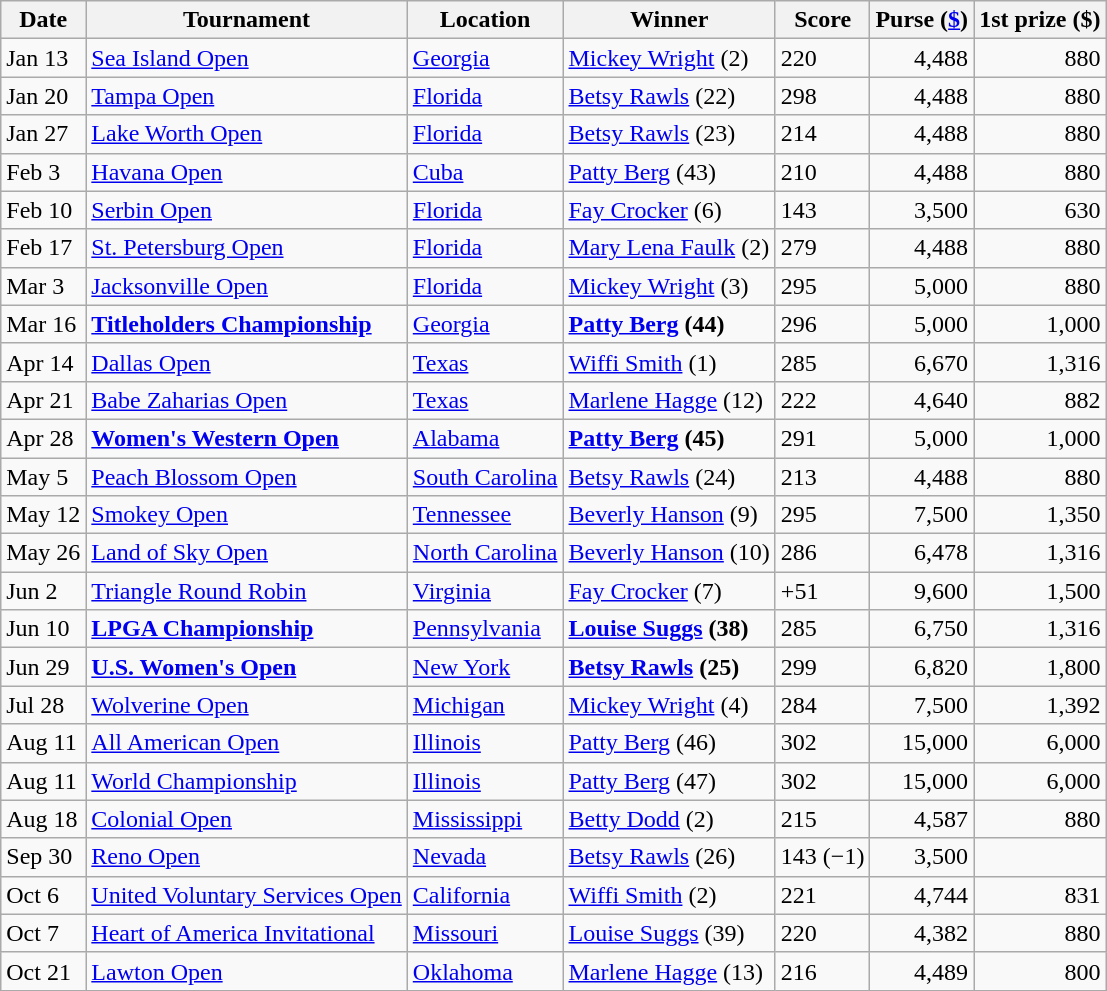<table class="wikitable sortable">
<tr>
<th>Date</th>
<th>Tournament</th>
<th>Location</th>
<th>Winner</th>
<th>Score</th>
<th>Purse (<a href='#'>$</a>)</th>
<th>1st prize ($)</th>
</tr>
<tr>
<td>Jan 13</td>
<td><a href='#'>Sea Island Open</a></td>
<td><a href='#'>Georgia</a></td>
<td> <a href='#'>Mickey Wright</a> (2)</td>
<td>220</td>
<td align=right>4,488</td>
<td align=right>880</td>
</tr>
<tr>
<td>Jan 20</td>
<td><a href='#'>Tampa Open</a></td>
<td><a href='#'>Florida</a></td>
<td> <a href='#'>Betsy Rawls</a> (22)</td>
<td>298</td>
<td align=right>4,488</td>
<td align=right>880</td>
</tr>
<tr>
<td>Jan 27</td>
<td><a href='#'>Lake Worth Open</a></td>
<td><a href='#'>Florida</a></td>
<td> <a href='#'>Betsy Rawls</a> (23)</td>
<td>214</td>
<td align=right>4,488</td>
<td align=right>880</td>
</tr>
<tr>
<td>Feb 3</td>
<td><a href='#'>Havana Open</a></td>
<td><a href='#'>Cuba</a></td>
<td> <a href='#'>Patty Berg</a> (43)</td>
<td>210</td>
<td align=right>4,488</td>
<td align=right>880</td>
</tr>
<tr>
<td>Feb 10</td>
<td><a href='#'>Serbin Open</a></td>
<td><a href='#'>Florida</a></td>
<td> <a href='#'>Fay Crocker</a> (6)</td>
<td>143</td>
<td align=right>3,500</td>
<td align=right>630</td>
</tr>
<tr>
<td>Feb 17</td>
<td><a href='#'>St. Petersburg Open</a></td>
<td><a href='#'>Florida</a></td>
<td> <a href='#'>Mary Lena Faulk</a> (2)</td>
<td>279</td>
<td align=right>4,488</td>
<td align=right>880</td>
</tr>
<tr>
<td>Mar 3</td>
<td><a href='#'>Jacksonville Open</a></td>
<td><a href='#'>Florida</a></td>
<td> <a href='#'>Mickey Wright</a> (3)</td>
<td>295</td>
<td align=right>5,000</td>
<td align=right>880</td>
</tr>
<tr>
<td>Mar 16</td>
<td><strong><a href='#'>Titleholders Championship</a></strong></td>
<td><a href='#'>Georgia</a></td>
<td> <strong><a href='#'>Patty Berg</a> (44)</strong></td>
<td>296</td>
<td align=right>5,000</td>
<td align=right>1,000</td>
</tr>
<tr>
<td>Apr 14</td>
<td><a href='#'>Dallas Open</a></td>
<td><a href='#'>Texas</a></td>
<td> <a href='#'>Wiffi Smith</a> (1)</td>
<td>285</td>
<td align=right>6,670</td>
<td align=right>1,316</td>
</tr>
<tr>
<td>Apr 21</td>
<td><a href='#'>Babe Zaharias Open</a></td>
<td><a href='#'>Texas</a></td>
<td> <a href='#'>Marlene Hagge</a> (12)</td>
<td>222</td>
<td align=right>4,640</td>
<td align=right>882</td>
</tr>
<tr>
<td>Apr 28</td>
<td><strong><a href='#'>Women's Western Open</a></strong></td>
<td><a href='#'>Alabama</a></td>
<td> <strong><a href='#'>Patty Berg</a> (45)</strong></td>
<td>291</td>
<td align=right>5,000</td>
<td align=right>1,000</td>
</tr>
<tr>
<td>May 5</td>
<td><a href='#'>Peach Blossom Open</a></td>
<td><a href='#'>South Carolina</a></td>
<td> <a href='#'>Betsy Rawls</a> (24)</td>
<td>213</td>
<td align=right>4,488</td>
<td align=right>880</td>
</tr>
<tr>
<td>May 12</td>
<td><a href='#'>Smokey Open</a></td>
<td><a href='#'>Tennessee</a></td>
<td> <a href='#'>Beverly Hanson</a> (9)</td>
<td>295</td>
<td align=right>7,500</td>
<td align=right>1,350</td>
</tr>
<tr>
<td>May 26</td>
<td><a href='#'>Land of Sky Open</a></td>
<td><a href='#'>North Carolina</a></td>
<td> <a href='#'>Beverly Hanson</a> (10)</td>
<td>286</td>
<td align=right>6,478</td>
<td align=right>1,316</td>
</tr>
<tr>
<td>Jun 2</td>
<td><a href='#'>Triangle Round Robin</a></td>
<td><a href='#'>Virginia</a></td>
<td> <a href='#'>Fay Crocker</a> (7)</td>
<td>+51</td>
<td align=right>9,600</td>
<td align=right>1,500</td>
</tr>
<tr>
<td>Jun 10</td>
<td><strong><a href='#'>LPGA Championship</a></strong></td>
<td><a href='#'>Pennsylvania</a></td>
<td> <strong><a href='#'>Louise Suggs</a> (38)</strong></td>
<td>285</td>
<td align=right>6,750</td>
<td align=right>1,316</td>
</tr>
<tr>
<td>Jun 29</td>
<td><strong><a href='#'>U.S. Women's Open</a></strong></td>
<td><a href='#'>New York</a></td>
<td> <strong><a href='#'>Betsy Rawls</a> (25)</strong></td>
<td>299</td>
<td align=right>6,820</td>
<td align=right>1,800</td>
</tr>
<tr>
<td>Jul 28</td>
<td><a href='#'>Wolverine Open</a></td>
<td><a href='#'>Michigan</a></td>
<td> <a href='#'>Mickey Wright</a> (4)</td>
<td>284</td>
<td align=right>7,500</td>
<td align=right>1,392</td>
</tr>
<tr>
<td>Aug 11</td>
<td><a href='#'>All American Open</a></td>
<td><a href='#'>Illinois</a></td>
<td> <a href='#'>Patty Berg</a> (46)</td>
<td>302</td>
<td align=right>15,000</td>
<td align=right>6,000</td>
</tr>
<tr>
<td>Aug 11</td>
<td><a href='#'>World Championship</a></td>
<td><a href='#'>Illinois</a></td>
<td> <a href='#'>Patty Berg</a> (47)</td>
<td>302</td>
<td align=right>15,000</td>
<td align=right>6,000</td>
</tr>
<tr>
<td>Aug 18</td>
<td><a href='#'>Colonial Open</a></td>
<td><a href='#'>Mississippi</a></td>
<td> <a href='#'>Betty Dodd</a> (2)</td>
<td>215</td>
<td align=right>4,587</td>
<td align=right>880</td>
</tr>
<tr>
<td>Sep 30</td>
<td><a href='#'>Reno Open</a></td>
<td><a href='#'>Nevada</a></td>
<td> <a href='#'>Betsy Rawls</a> (26)</td>
<td>143 (−1)</td>
<td align=right>3,500</td>
<td align=right></td>
</tr>
<tr>
<td>Oct 6</td>
<td><a href='#'>United Voluntary Services Open</a></td>
<td><a href='#'>California</a></td>
<td> <a href='#'>Wiffi Smith</a> (2)</td>
<td>221</td>
<td align=right>4,744</td>
<td align=right>831</td>
</tr>
<tr>
<td>Oct 7</td>
<td><a href='#'>Heart of America Invitational</a></td>
<td><a href='#'>Missouri</a></td>
<td> <a href='#'>Louise Suggs</a> (39)</td>
<td>220</td>
<td align=right>4,382</td>
<td align=right>880</td>
</tr>
<tr>
<td>Oct 21</td>
<td><a href='#'>Lawton Open</a></td>
<td><a href='#'>Oklahoma</a></td>
<td> <a href='#'>Marlene Hagge</a> (13)</td>
<td>216</td>
<td align=right>4,489</td>
<td align=right>800</td>
</tr>
</table>
